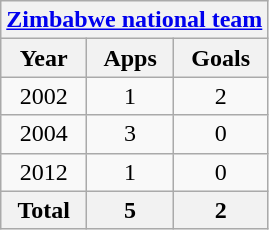<table class="wikitable" style="text-align:center">
<tr>
<th colspan=3><a href='#'>Zimbabwe national team</a></th>
</tr>
<tr>
<th>Year</th>
<th>Apps</th>
<th>Goals</th>
</tr>
<tr>
<td>2002</td>
<td>1</td>
<td>2</td>
</tr>
<tr>
<td>2004</td>
<td>3</td>
<td>0</td>
</tr>
<tr>
<td>2012</td>
<td>1</td>
<td>0</td>
</tr>
<tr>
<th>Total</th>
<th>5</th>
<th>2</th>
</tr>
</table>
